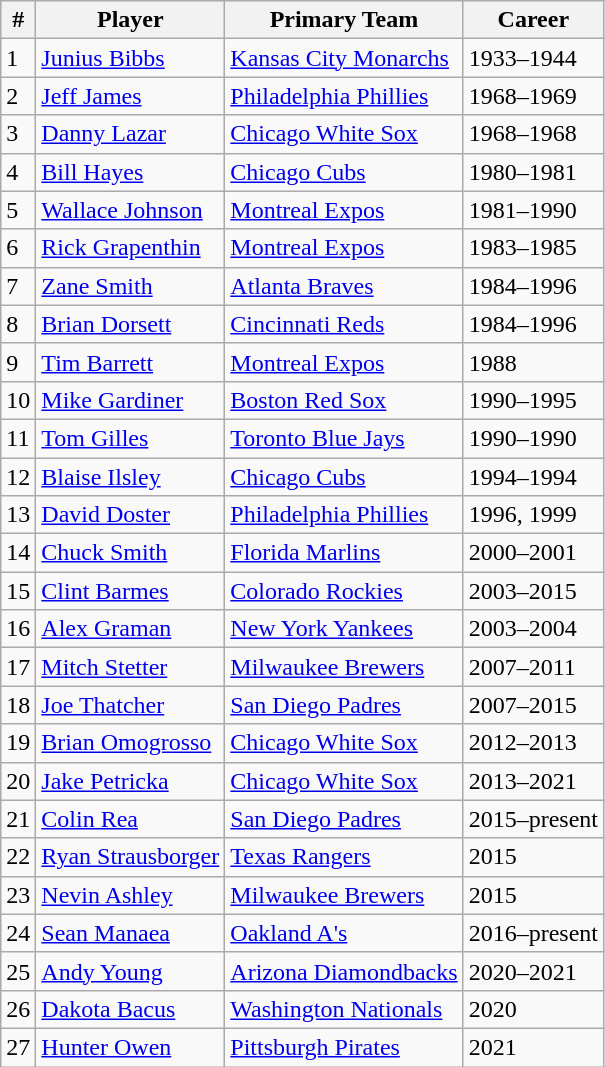<table class="wikitable sortable">
<tr>
<th>#</th>
<th>Player</th>
<th>Primary Team</th>
<th>Career</th>
</tr>
<tr>
<td>1</td>
<td><a href='#'>Junius Bibbs</a></td>
<td><a href='#'>Kansas City Monarchs</a></td>
<td>1933–1944</td>
</tr>
<tr>
<td>2</td>
<td><a href='#'>Jeff James</a></td>
<td><a href='#'>Philadelphia Phillies</a></td>
<td>1968–1969</td>
</tr>
<tr>
<td>3</td>
<td><a href='#'>Danny Lazar</a></td>
<td><a href='#'>Chicago White Sox</a></td>
<td>1968–1968</td>
</tr>
<tr>
<td>4</td>
<td><a href='#'>Bill Hayes</a></td>
<td><a href='#'>Chicago Cubs</a></td>
<td>1980–1981</td>
</tr>
<tr>
<td>5</td>
<td><a href='#'>Wallace Johnson</a></td>
<td><a href='#'>Montreal Expos</a></td>
<td>1981–1990</td>
</tr>
<tr>
<td>6</td>
<td><a href='#'>Rick Grapenthin</a></td>
<td><a href='#'>Montreal Expos</a></td>
<td>1983–1985</td>
</tr>
<tr>
<td>7</td>
<td><a href='#'>Zane Smith</a></td>
<td><a href='#'>Atlanta Braves</a></td>
<td>1984–1996</td>
</tr>
<tr>
<td>8</td>
<td><a href='#'>Brian Dorsett</a></td>
<td><a href='#'>Cincinnati Reds</a></td>
<td>1984–1996</td>
</tr>
<tr>
<td>9</td>
<td><a href='#'>Tim Barrett</a></td>
<td><a href='#'>Montreal Expos</a></td>
<td>1988</td>
</tr>
<tr>
<td>10</td>
<td><a href='#'>Mike Gardiner</a></td>
<td><a href='#'>Boston Red Sox</a></td>
<td>1990–1995</td>
</tr>
<tr>
<td>11</td>
<td><a href='#'>Tom Gilles</a></td>
<td><a href='#'>Toronto Blue Jays</a></td>
<td>1990–1990</td>
</tr>
<tr>
<td>12</td>
<td><a href='#'>Blaise Ilsley</a></td>
<td><a href='#'>Chicago Cubs</a></td>
<td>1994–1994</td>
</tr>
<tr>
<td>13</td>
<td><a href='#'>David Doster</a></td>
<td><a href='#'>Philadelphia Phillies</a></td>
<td>1996, 1999</td>
</tr>
<tr>
<td>14</td>
<td><a href='#'>Chuck Smith</a></td>
<td><a href='#'>Florida Marlins</a></td>
<td>2000–2001</td>
</tr>
<tr>
<td>15</td>
<td><a href='#'>Clint Barmes</a></td>
<td><a href='#'>Colorado Rockies</a></td>
<td>2003–2015</td>
</tr>
<tr>
<td>16</td>
<td><a href='#'>Alex Graman</a></td>
<td><a href='#'>New York Yankees</a></td>
<td>2003–2004</td>
</tr>
<tr>
<td>17</td>
<td><a href='#'>Mitch Stetter</a></td>
<td><a href='#'>Milwaukee Brewers</a></td>
<td>2007–2011</td>
</tr>
<tr>
<td>18</td>
<td><a href='#'>Joe Thatcher</a></td>
<td><a href='#'>San Diego Padres</a></td>
<td>2007–2015</td>
</tr>
<tr>
<td>19</td>
<td><a href='#'>Brian Omogrosso</a></td>
<td><a href='#'>Chicago White Sox</a></td>
<td>2012–2013</td>
</tr>
<tr>
<td>20</td>
<td><a href='#'>Jake Petricka</a></td>
<td><a href='#'>Chicago White Sox</a></td>
<td>2013–2021</td>
</tr>
<tr>
<td>21</td>
<td><a href='#'>Colin Rea</a></td>
<td><a href='#'>San Diego Padres</a></td>
<td>2015–present</td>
</tr>
<tr>
<td>22</td>
<td><a href='#'>Ryan Strausborger</a></td>
<td><a href='#'>Texas Rangers</a></td>
<td>2015</td>
</tr>
<tr>
<td>23</td>
<td><a href='#'>Nevin Ashley</a></td>
<td><a href='#'>Milwaukee Brewers</a></td>
<td>2015</td>
</tr>
<tr>
<td>24</td>
<td><a href='#'>Sean Manaea</a></td>
<td><a href='#'>Oakland A's</a></td>
<td>2016–present</td>
</tr>
<tr>
<td>25</td>
<td><a href='#'>Andy Young</a></td>
<td><a href='#'>Arizona Diamondbacks</a></td>
<td>2020–2021</td>
</tr>
<tr>
<td>26</td>
<td><a href='#'>Dakota Bacus</a></td>
<td><a href='#'>Washington Nationals</a></td>
<td>2020</td>
</tr>
<tr>
<td>27</td>
<td><a href='#'>Hunter Owen</a></td>
<td><a href='#'>Pittsburgh Pirates</a></td>
<td>2021</td>
</tr>
</table>
